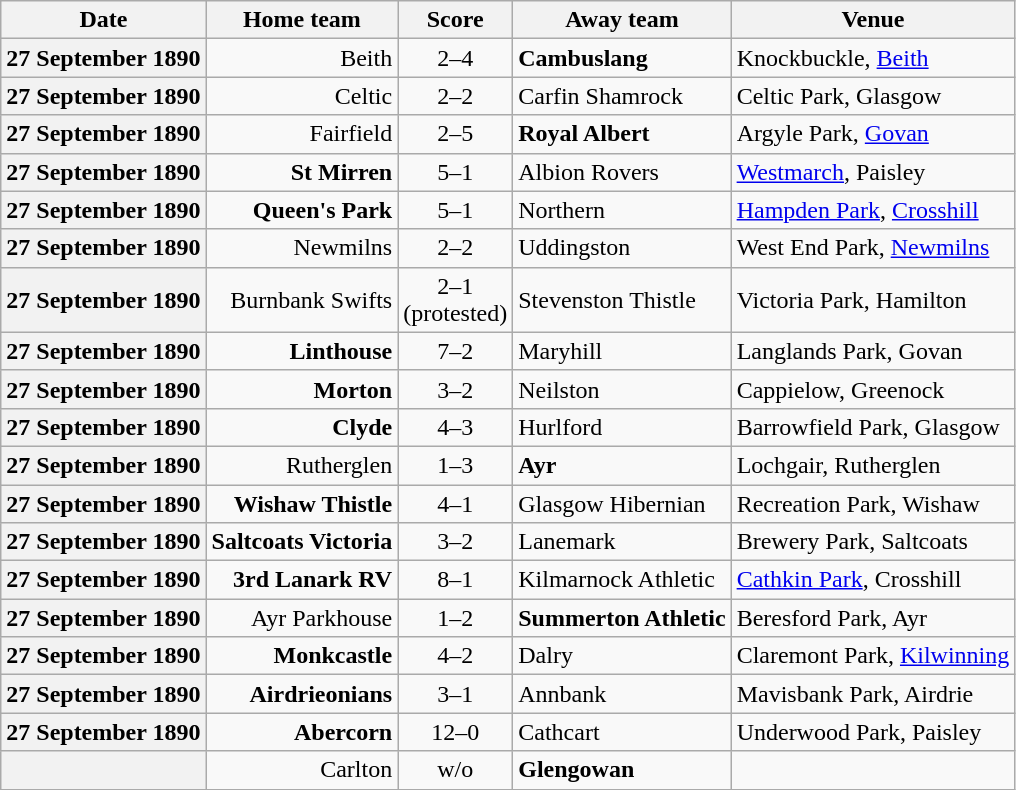<table class="wikitable football-result-list" style="max-width: 80em; text-align: center">
<tr>
<th scope="col">Date</th>
<th scope="col">Home team</th>
<th scope="col">Score</th>
<th scope="col">Away team</th>
<th scope="col">Venue</th>
</tr>
<tr>
<th scope="row">27 September 1890</th>
<td align=right>Beith</td>
<td>2–4</td>
<td align=left><strong>Cambuslang</strong></td>
<td align=left>Knockbuckle, <a href='#'>Beith</a></td>
</tr>
<tr>
<th scope="row">27 September 1890</th>
<td align=right>Celtic</td>
<td>2–2</td>
<td align=left>Carfin Shamrock</td>
<td align=left>Celtic Park, Glasgow</td>
</tr>
<tr>
<th scope="row">27 September 1890</th>
<td align=right>Fairfield</td>
<td>2–5</td>
<td align=left><strong>Royal Albert</strong></td>
<td align=left>Argyle Park, <a href='#'>Govan</a></td>
</tr>
<tr>
<th scope="row">27 September 1890</th>
<td align=right><strong>St Mirren</strong></td>
<td>5–1</td>
<td align=left>Albion Rovers</td>
<td align=left><a href='#'>Westmarch</a>, Paisley</td>
</tr>
<tr>
<th scope="row">27 September 1890</th>
<td align=right><strong>Queen's Park</strong></td>
<td>5–1</td>
<td align=left>Northern</td>
<td align=left><a href='#'>Hampden Park</a>, <a href='#'>Crosshill</a></td>
</tr>
<tr>
<th scope="row">27 September 1890</th>
<td align=right>Newmilns</td>
<td>2–2</td>
<td align=left>Uddingston</td>
<td align=left>West End Park, <a href='#'>Newmilns</a></td>
</tr>
<tr>
<th scope="row">27 September 1890</th>
<td align=right>Burnbank Swifts</td>
<td>2–1<br>(protested)</td>
<td align=left>Stevenston Thistle</td>
<td align=left>Victoria Park, Hamilton</td>
</tr>
<tr>
<th scope="row">27 September 1890</th>
<td align=right><strong>Linthouse</strong></td>
<td>7–2</td>
<td align=left>Maryhill</td>
<td align=left>Langlands Park, Govan</td>
</tr>
<tr>
<th scope="row">27 September 1890</th>
<td align=right><strong>Morton</strong></td>
<td>3–2</td>
<td align=left>Neilston</td>
<td align=left>Cappielow, Greenock</td>
</tr>
<tr>
<th scope="row">27 September 1890</th>
<td align=right><strong>Clyde</strong></td>
<td>4–3</td>
<td align=left>Hurlford</td>
<td align=left>Barrowfield Park, Glasgow</td>
</tr>
<tr>
<th scope="row">27 September 1890</th>
<td align=right>Rutherglen</td>
<td>1–3</td>
<td align=left><strong>Ayr</strong></td>
<td align=left>Lochgair, Rutherglen</td>
</tr>
<tr>
<th scope="row">27 September 1890</th>
<td align=right><strong>Wishaw Thistle</strong></td>
<td>4–1</td>
<td align=left>Glasgow Hibernian</td>
<td align=left>Recreation Park, Wishaw</td>
</tr>
<tr>
<th scope="row">27 September 1890</th>
<td align=right><strong>Saltcoats Victoria</strong></td>
<td>3–2</td>
<td align=left>Lanemark</td>
<td align=left>Brewery Park, Saltcoats</td>
</tr>
<tr>
<th scope="row">27 September 1890</th>
<td align=right><strong>3rd Lanark RV</strong></td>
<td>8–1</td>
<td align=left>Kilmarnock Athletic</td>
<td align=left><a href='#'>Cathkin Park</a>, Crosshill</td>
</tr>
<tr>
<th scope="row">27 September 1890</th>
<td align=right>Ayr Parkhouse</td>
<td>1–2</td>
<td align=left><strong>Summerton Athletic</strong></td>
<td align=left>Beresford Park, Ayr</td>
</tr>
<tr>
<th scope="row">27 September 1890</th>
<td align=right><strong>Monkcastle</strong></td>
<td>4–2</td>
<td align=left>Dalry</td>
<td align=left>Claremont Park, <a href='#'>Kilwinning</a></td>
</tr>
<tr>
<th scope="row">27 September 1890</th>
<td align=right><strong>Airdrieonians</strong></td>
<td>3–1</td>
<td align=left>Annbank</td>
<td align=left>Mavisbank Park, Airdrie</td>
</tr>
<tr>
<th scope="row">27 September 1890</th>
<td align=right><strong>Abercorn</strong></td>
<td>12–0</td>
<td align=left>Cathcart</td>
<td align=left>Underwood Park, Paisley</td>
</tr>
<tr>
<th scope="row"></th>
<td align=right>Carlton</td>
<td>w/o</td>
<td align=left><strong>Glengowan</strong></td>
<td></td>
</tr>
</table>
